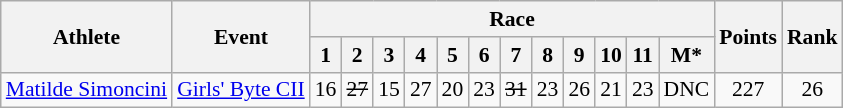<table class="wikitable" border="1" style="font-size:90%">
<tr>
<th rowspan=2>Athlete</th>
<th rowspan=2>Event</th>
<th colspan=12>Race</th>
<th rowspan=2>Points</th>
<th rowspan=2>Rank</th>
</tr>
<tr>
<th>1</th>
<th>2</th>
<th>3</th>
<th>4</th>
<th>5</th>
<th>6</th>
<th>7</th>
<th>8</th>
<th>9</th>
<th>10</th>
<th>11</th>
<th>M*</th>
</tr>
<tr>
<td><a href='#'>Matilde Simoncini</a></td>
<td><a href='#'>Girls' Byte CII</a></td>
<td align=center>16</td>
<td align=center><s>27</s></td>
<td align=center>15</td>
<td align=center>27</td>
<td align=center>20</td>
<td align=center>23</td>
<td align=center><s>31</s></td>
<td align=center>23</td>
<td align=center>26</td>
<td align=center>21</td>
<td align=center>23</td>
<td align=center>DNC</td>
<td align=center>227</td>
<td align=center>26</td>
</tr>
</table>
